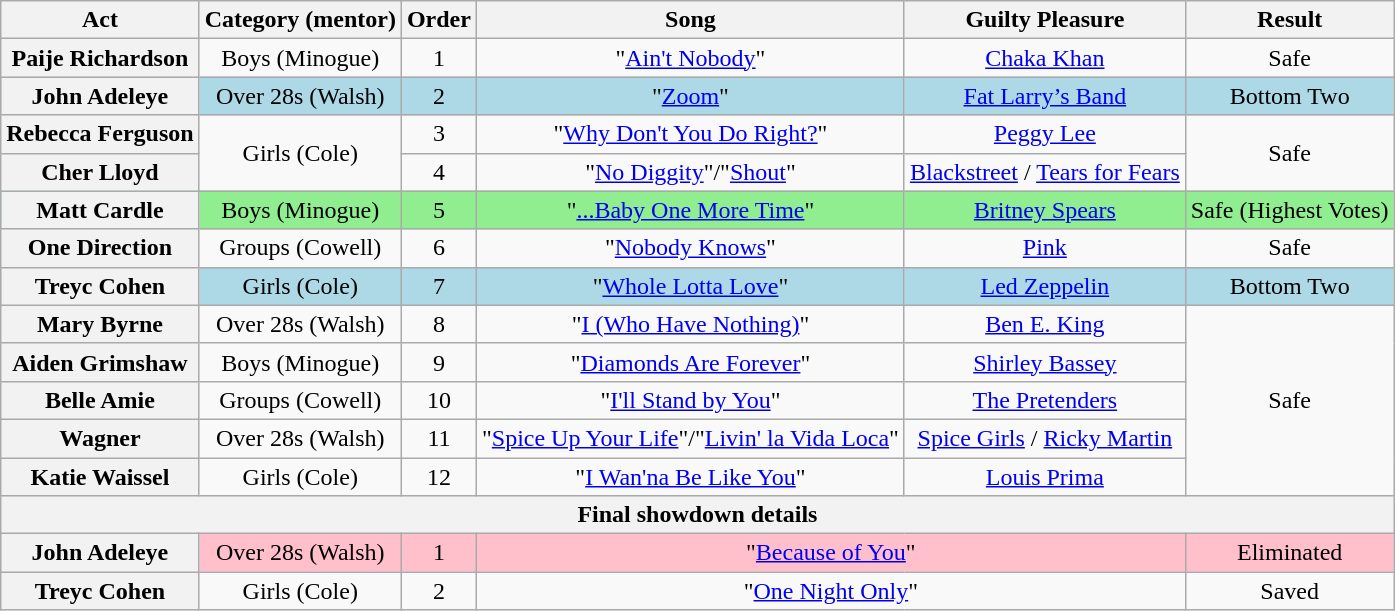<table class="wikitable plainrowheaders" style="text-align:center;">
<tr>
<th scope="col">Act</th>
<th scope="col">Category (mentor)</th>
<th scope="col">Order</th>
<th scope="col">Song</th>
<th scope="col">Guilty Pleasure</th>
<th scope="col">Result</th>
</tr>
<tr>
<th scope="row">Paije Richardson</th>
<td>Boys (Minogue)</td>
<td>1</td>
<td>"<a href='#'>Ain't Nobody</a>"</td>
<td><a href='#'>Chaka Khan</a></td>
<td>Safe</td>
</tr>
<tr style="background:lightblue;">
<th scope="row">John Adeleye</th>
<td>Over 28s (Walsh)</td>
<td>2</td>
<td>"<a href='#'>Zoom</a>"</td>
<td><a href='#'>Fat Larry’s Band</a></td>
<td>Bottom Two</td>
</tr>
<tr>
<th scope="row">Rebecca Ferguson</th>
<td rowspan=2>Girls (Cole)</td>
<td>3</td>
<td>"<a href='#'>Why Don't You Do Right?</a>"</td>
<td><a href='#'>Peggy Lee</a></td>
<td rowspan=2>Safe</td>
</tr>
<tr>
<th scope="row">Cher Lloyd</th>
<td>4</td>
<td>"<a href='#'>No Diggity</a>"/"<a href='#'>Shout</a>"</td>
<td><a href='#'>Blackstreet</a> / <a href='#'>Tears for Fears</a></td>
</tr>
<tr style="background:lightgreen;">
<th scope="row">Matt Cardle</th>
<td>Boys (Minogue)</td>
<td>5</td>
<td>"<a href='#'>...Baby One More Time</a>"</td>
<td><a href='#'>Britney Spears</a></td>
<td>Safe (Highest Votes)</td>
</tr>
<tr>
<th scope="row">One Direction</th>
<td>Groups (Cowell)</td>
<td>6</td>
<td>"<a href='#'>Nobody Knows</a>"</td>
<td><a href='#'>Pink</a></td>
<td>Safe</td>
</tr>
<tr style="background:lightblue;">
<th scope="row">Treyc Cohen</th>
<td>Girls (Cole)</td>
<td>7</td>
<td>"<a href='#'>Whole Lotta Love</a>"</td>
<td><a href='#'>Led Zeppelin</a></td>
<td>Bottom Two</td>
</tr>
<tr>
<th scope="row">Mary Byrne</th>
<td>Over 28s (Walsh)</td>
<td>8</td>
<td>"<a href='#'>I (Who Have Nothing)</a>"</td>
<td><a href='#'>Ben E. King</a></td>
<td rowspan=5>Safe</td>
</tr>
<tr>
<th scope="row">Aiden Grimshaw</th>
<td>Boys (Minogue)</td>
<td>9</td>
<td>"<a href='#'>Diamonds Are Forever</a>"</td>
<td><a href='#'>Shirley Bassey</a></td>
</tr>
<tr>
<th scope="row">Belle Amie</th>
<td>Groups (Cowell)</td>
<td>10</td>
<td>"<a href='#'>I'll Stand by You</a>"</td>
<td><a href='#'>The Pretenders</a></td>
</tr>
<tr>
<th scope="row">Wagner</th>
<td>Over 28s (Walsh)</td>
<td>11</td>
<td>"<a href='#'>Spice Up Your Life</a>"/"<a href='#'>Livin' la Vida Loca</a>"</td>
<td><a href='#'>Spice Girls</a> / <a href='#'>Ricky Martin</a></td>
</tr>
<tr>
<th scope="row">Katie Waissel</th>
<td>Girls (Cole)</td>
<td>12</td>
<td>"<a href='#'>I Wan'na Be Like You</a>"</td>
<td><a href='#'>Louis Prima</a></td>
</tr>
<tr>
<th colspan=6>Final showdown details</th>
</tr>
<tr style="background:pink;">
<th scope="row">John Adeleye</th>
<td>Over 28s (Walsh)</td>
<td>1</td>
<td colspan="2">"<a href='#'>Because of You</a>"</td>
<td>Eliminated</td>
</tr>
<tr>
<th scope="row">Treyc Cohen</th>
<td>Girls (Cole)</td>
<td>2</td>
<td colspan="2">"<a href='#'>One Night Only</a>"</td>
<td>Saved</td>
</tr>
</table>
